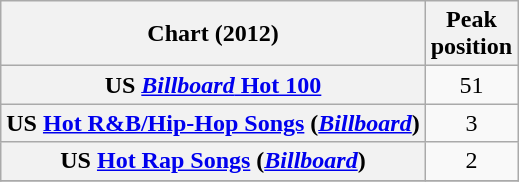<table class="wikitable plainrowheaders" style="text-align:center;" border="1">
<tr>
<th scope="col">Chart (2012)</th>
<th scope="col">Peak<br>position</th>
</tr>
<tr>
<th scope="row">US <a href='#'><em>Billboard</em> Hot 100</a></th>
<td>51</td>
</tr>
<tr>
<th scope="row">US <a href='#'>Hot R&B/Hip-Hop Songs</a> (<em><a href='#'>Billboard</a></em>)</th>
<td>3</td>
</tr>
<tr>
<th scope="row">US <a href='#'>Hot Rap Songs</a> (<em><a href='#'>Billboard</a></em>)</th>
<td>2</td>
</tr>
<tr>
</tr>
</table>
